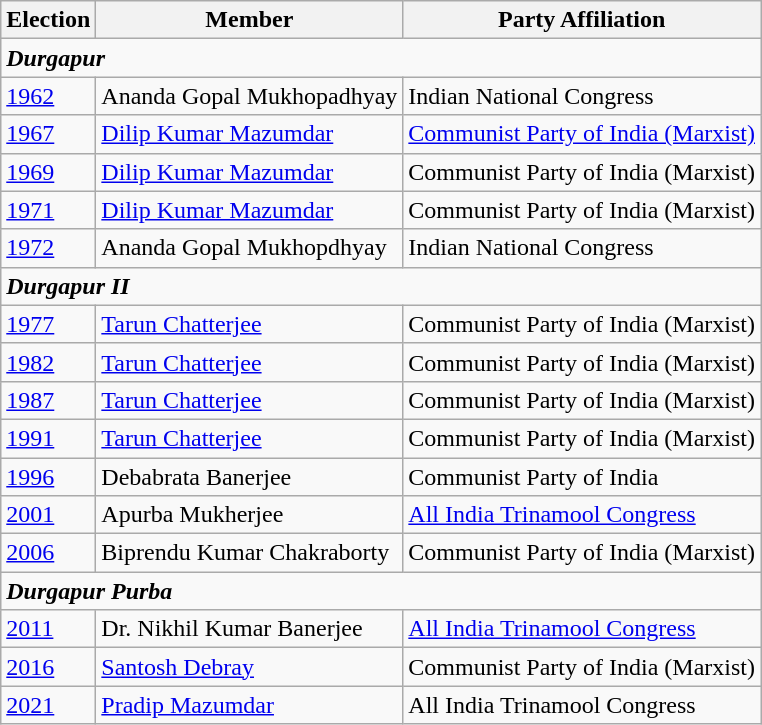<table class="wikitable sortable">
<tr>
<th>Election</th>
<th>Member</th>
<th>Party Affiliation</th>
</tr>
<tr>
<td colspan="3"><strong><em>Durgapur</em></strong></td>
</tr>
<tr>
<td><a href='#'>1962</a></td>
<td>Ananda Gopal Mukhopadhyay</td>
<td>Indian National Congress</td>
</tr>
<tr>
<td><a href='#'>1967</a></td>
<td><a href='#'>Dilip Kumar Mazumdar</a></td>
<td><a href='#'>Communist Party of India (Marxist)</a></td>
</tr>
<tr>
<td><a href='#'>1969</a></td>
<td><a href='#'>Dilip Kumar Mazumdar</a></td>
<td>Communist Party of India (Marxist)</td>
</tr>
<tr>
<td><a href='#'>1971</a></td>
<td><a href='#'>Dilip Kumar Mazumdar</a></td>
<td>Communist Party of India (Marxist)</td>
</tr>
<tr>
<td><a href='#'>1972</a></td>
<td>Ananda Gopal Mukhopdhyay</td>
<td>Indian National Congress</td>
</tr>
<tr>
<td colspan="3"><strong><em>Durgapur II</em></strong></td>
</tr>
<tr>
<td><a href='#'>1977</a></td>
<td><a href='#'>Tarun Chatterjee</a></td>
<td>Communist Party of India (Marxist)</td>
</tr>
<tr>
<td><a href='#'>1982</a></td>
<td><a href='#'>Tarun Chatterjee</a></td>
<td>Communist Party of India (Marxist)</td>
</tr>
<tr>
<td><a href='#'>1987</a></td>
<td><a href='#'>Tarun Chatterjee</a></td>
<td>Communist Party of India (Marxist)</td>
</tr>
<tr>
<td><a href='#'>1991</a></td>
<td><a href='#'>Tarun Chatterjee</a></td>
<td>Communist Party of India (Marxist)</td>
</tr>
<tr>
<td><a href='#'>1996</a></td>
<td>Debabrata Banerjee</td>
<td>Communist Party of India</td>
</tr>
<tr>
<td><a href='#'>2001</a></td>
<td>Apurba Mukherjee</td>
<td><a href='#'>All India Trinamool Congress</a></td>
</tr>
<tr>
<td><a href='#'>2006</a></td>
<td>Biprendu Kumar Chakraborty</td>
<td>Communist Party of India (Marxist)</td>
</tr>
<tr>
<td colspan="3"><strong><em>Durgapur Purba</em></strong></td>
</tr>
<tr>
<td><a href='#'>2011</a></td>
<td>Dr. Nikhil Kumar Banerjee</td>
<td><a href='#'>All India Trinamool Congress</a></td>
</tr>
<tr>
<td><a href='#'>2016</a></td>
<td><a href='#'>Santosh Debray</a></td>
<td>Communist Party of India (Marxist)</td>
</tr>
<tr>
<td><a href='#'>2021</a></td>
<td><a href='#'>Pradip Mazumdar</a></td>
<td>All India Trinamool Congress</td>
</tr>
</table>
